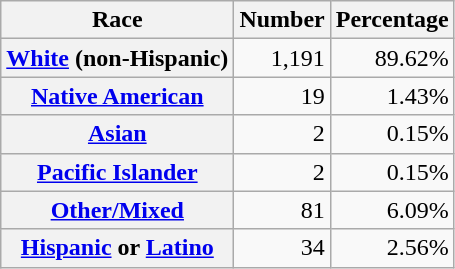<table class="wikitable" style="text-align:right">
<tr>
<th scope="col">Race</th>
<th scope="col">Number</th>
<th scope="col">Percentage</th>
</tr>
<tr>
<th scope="row"><a href='#'>White</a> (non-Hispanic)</th>
<td>1,191</td>
<td>89.62%</td>
</tr>
<tr>
<th scope="row"><a href='#'>Native American</a></th>
<td>19</td>
<td>1.43%</td>
</tr>
<tr>
<th scope="row"><a href='#'>Asian</a></th>
<td>2</td>
<td>0.15%</td>
</tr>
<tr>
<th scope="row"><a href='#'>Pacific Islander</a></th>
<td>2</td>
<td>0.15%</td>
</tr>
<tr>
<th scope="row"><a href='#'>Other/Mixed</a></th>
<td>81</td>
<td>6.09%</td>
</tr>
<tr>
<th scope="row"><a href='#'>Hispanic</a> or <a href='#'>Latino</a></th>
<td>34</td>
<td>2.56%</td>
</tr>
</table>
